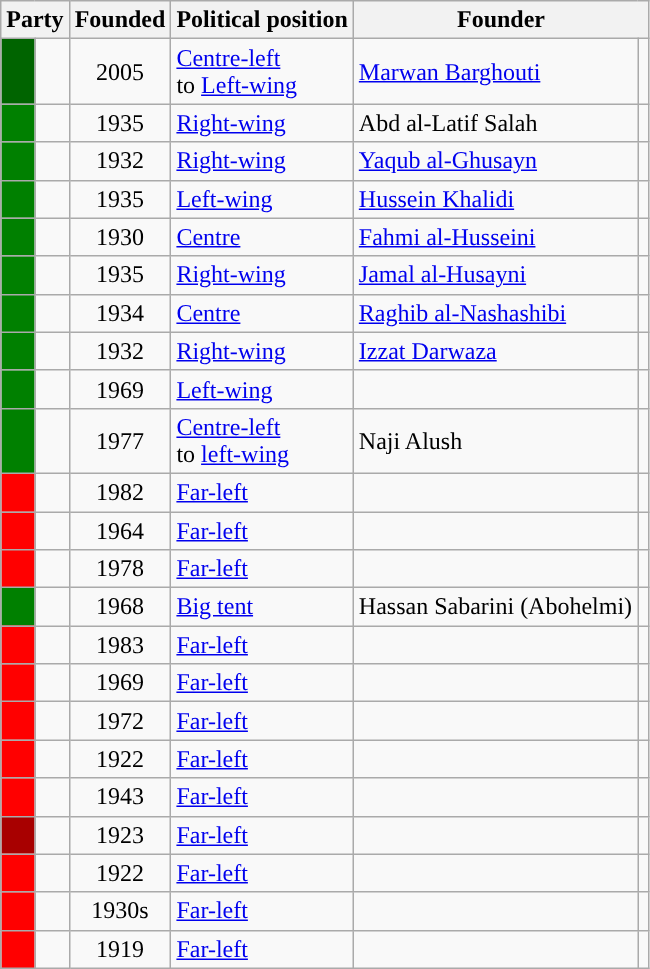<table class="wikitable sortable">
<tr>
<th colspan="2">Party</th>
<th>Founded</th>
<th>Political position</th>
<th colspan="2">Founder</th>
</tr>
<tr>
<td style="background-color:#006400"></td>
<td></td>
<td align="center">2005</td>
<td><a href='#'>Centre-left</a><br>to <a href='#'>Left-wing</a></td>
<td><a href='#'>Marwan Barghouti</a></td>
<td></td>
</tr>
<tr>
<td style="background-color: Green"></td>
<td></td>
<td align="center">1935</td>
<td><a href='#'>Right-wing</a></td>
<td>Abd al-Latif Salah</td>
<td></td>
</tr>
<tr>
<td style="background-color:Green"></td>
<td></td>
<td align="center">1932</td>
<td><a href='#'>Right-wing</a></td>
<td><a href='#'>Yaqub al-Ghusayn</a></td>
<td></td>
</tr>
<tr>
<td style="background-color:Green"></td>
<td></td>
<td align="center">1935</td>
<td><a href='#'>Left-wing</a></td>
<td><a href='#'>Hussein Khalidi</a></td>
<td></td>
</tr>
<tr>
<td style="background-color:Green"></td>
<td></td>
<td align="center">1930</td>
<td><a href='#'>Centre</a></td>
<td><a href='#'>Fahmi al-Husseini</a></td>
<td></td>
</tr>
<tr>
<td style="background-color:Green"></td>
<td></td>
<td align="center">1935</td>
<td><a href='#'>Right-wing</a></td>
<td><a href='#'>Jamal al-Husayni</a></td>
<td></td>
</tr>
<tr>
<td style="background-color:Green"></td>
<td></td>
<td align="center">1934</td>
<td><a href='#'>Centre</a></td>
<td><a href='#'>Raghib al-Nashashibi</a></td>
<td></td>
</tr>
<tr>
<td style="background-color:Green"></td>
<td></td>
<td align="center">1932</td>
<td><a href='#'>Right-wing</a></td>
<td><a href='#'>Izzat Darwaza</a></td>
<td></td>
</tr>
<tr>
<td style="background-color:Green"></td>
<td></td>
<td align="center">1969</td>
<td><a href='#'>Left-wing</a></td>
<td></td>
<td></td>
</tr>
<tr>
<td style="background-color:Green"></td>
<td></td>
<td align="center">1977</td>
<td><a href='#'>Centre-left</a><br>to <a href='#'>left-wing</a></td>
<td>Naji Alush</td>
<td></td>
</tr>
<tr>
<td style="background-color:Red"></td>
<td></td>
<td align="center">1982</td>
<td><a href='#'>Far-left</a></td>
<td></td>
<td></td>
</tr>
<tr>
<td style="background-color:Red"></td>
<td></td>
<td align="center">1964</td>
<td><a href='#'>Far-left</a></td>
<td></td>
<td></td>
</tr>
<tr>
<td style="background-color:Red"></td>
<td></td>
<td align="center">1978</td>
<td><a href='#'>Far-left</a></td>
<td></td>
<td></td>
</tr>
<tr>
<td style="background-color: Green"></td>
<td></td>
<td align="center">1968</td>
<td><a href='#'>Big tent</a></td>
<td>Hassan Sabarini (Abohelmi)</td>
<td></td>
</tr>
<tr>
<td style="background-color:Red"></td>
<td></td>
<td align="center">1983</td>
<td><a href='#'>Far-left</a></td>
<td></td>
<td></td>
</tr>
<tr>
<td style="background-color: Red"></td>
<td></td>
<td align="center">1969</td>
<td><a href='#'>Far-left</a></td>
<td></td>
<td></td>
</tr>
<tr>
<td style="background-color: Red"></td>
<td></td>
<td align="center">1972</td>
<td><a href='#'>Far-left</a></td>
<td></td>
<td></td>
</tr>
<tr>
<td style="background-color:Red"></td>
<td></td>
<td align="center">1922</td>
<td><a href='#'>Far-left</a></td>
<td></td>
<td></td>
</tr>
<tr>
<td style="background-color:Red"></td>
<td></td>
<td align="center">1943</td>
<td><a href='#'>Far-left</a></td>
<td></td>
<td></td>
</tr>
<tr>
<td style="background-color: #a80000"></td>
<td></td>
<td align="center">1923</td>
<td><a href='#'>Far-left</a></td>
<td></td>
<td></td>
</tr>
<tr>
<td style="background-color: Red"></td>
<td></td>
<td align="center">1922</td>
<td><a href='#'>Far-left</a></td>
<td></td>
<td></td>
</tr>
<tr>
<td style="background-color: Red"></td>
<td></td>
<td align="center">1930s</td>
<td><a href='#'>Far-left</a></td>
<td></td>
<td></td>
</tr>
<tr>
<td style="background-color: Red"></td>
<td></td>
<td align="center">1919</td>
<td><a href='#'>Far-left</a></td>
<td></td>
<td></td>
</tr>
</table>
